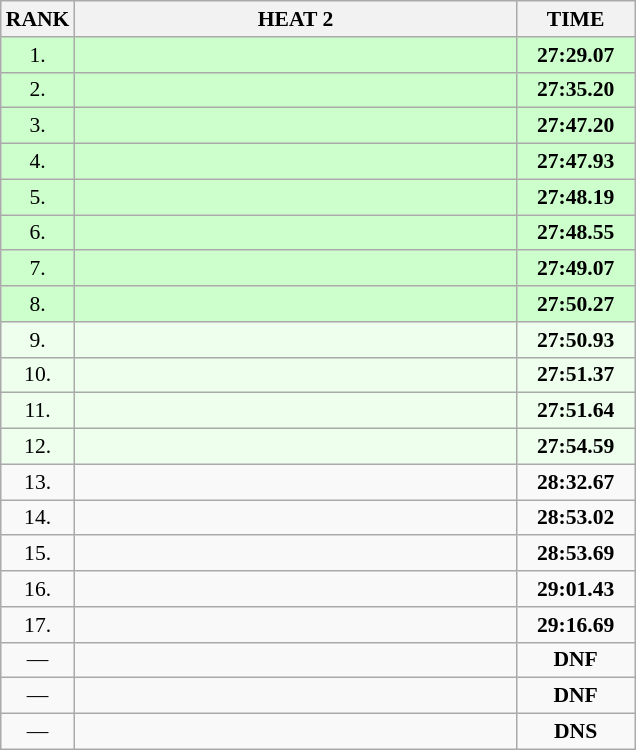<table class="wikitable" style="border-collapse: collapse; font-size: 90%;">
<tr>
<th>RANK</th>
<th style="width: 20em">HEAT 2</th>
<th style="width: 5em">TIME</th>
</tr>
<tr bgcolor=#CCFFCC>
<td align="center">1.</td>
<td></td>
<td align="center"><strong>27:29.07 </strong></td>
</tr>
<tr bgcolor=#CCFFCC>
<td align="center">2.</td>
<td></td>
<td align="center"><strong>27:35.20 </strong></td>
</tr>
<tr bgcolor=#CCFFCC>
<td align="center">3.</td>
<td></td>
<td align="center"><strong>27:47.20 </strong></td>
</tr>
<tr bgcolor=#CCFFCC>
<td align="center">4.</td>
<td></td>
<td align="center"><strong>27:47.93 </strong></td>
</tr>
<tr bgcolor=#CCFFCC>
<td align="center">5.</td>
<td></td>
<td align="center"><strong>27:48.19 </strong></td>
</tr>
<tr bgcolor=#CCFFCC>
<td align="center">6.</td>
<td></td>
<td align="center"><strong>27:48.55 </strong></td>
</tr>
<tr bgcolor=#CCFFCC>
<td align="center">7.</td>
<td></td>
<td align="center"><strong>27:49.07 </strong></td>
</tr>
<tr bgcolor=#CCFFCC>
<td align="center">8.</td>
<td></td>
<td align="center"><strong>27:50.27 </strong></td>
</tr>
<tr bgcolor=#EEFFEE>
<td align="center">9.</td>
<td></td>
<td align="center"><strong>27:50.93 </strong></td>
</tr>
<tr bgcolor=#EEFFEE>
<td align="center">10.</td>
<td></td>
<td align="center"><strong>27:51.37 </strong></td>
</tr>
<tr bgcolor=#EEFFEE>
<td align="center">11.</td>
<td></td>
<td align="center"><strong>27:51.64 </strong></td>
</tr>
<tr bgcolor=#EEFFEE>
<td align="center">12.</td>
<td></td>
<td align="center"><strong>27:54.59 </strong></td>
</tr>
<tr>
<td align="center">13.</td>
<td></td>
<td align="center"><strong>28:32.67 </strong></td>
</tr>
<tr>
<td align="center">14.</td>
<td></td>
<td align="center"><strong>28:53.02 </strong></td>
</tr>
<tr>
<td align="center">15.</td>
<td></td>
<td align="center"><strong>28:53.69 </strong></td>
</tr>
<tr>
<td align="center">16.</td>
<td></td>
<td align="center"><strong>29:01.43 </strong></td>
</tr>
<tr>
<td align="center">17.</td>
<td></td>
<td align="center"><strong>29:16.69 </strong></td>
</tr>
<tr>
<td align="center">—</td>
<td></td>
<td align="center"><strong>DNF </strong></td>
</tr>
<tr>
<td align="center">—</td>
<td></td>
<td align="center"><strong>DNF </strong></td>
</tr>
<tr>
<td align="center">—</td>
<td></td>
<td align="center"><strong>DNS </strong></td>
</tr>
</table>
